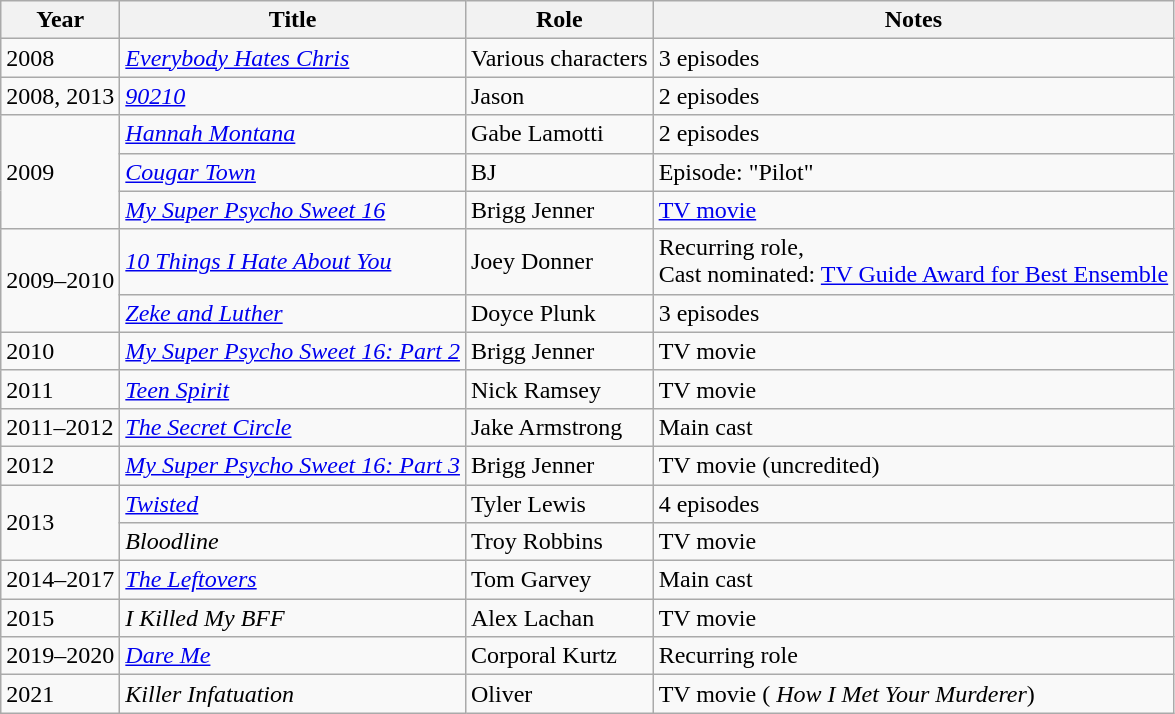<table class="wikitable sortable">
<tr>
<th>Year</th>
<th>Title</th>
<th>Role</th>
<th class="unsortable">Notes</th>
</tr>
<tr>
<td>2008</td>
<td><em><a href='#'>Everybody Hates Chris</a></em></td>
<td>Various characters</td>
<td>3 episodes</td>
</tr>
<tr>
<td>2008, 2013</td>
<td><em><a href='#'>90210</a></em></td>
<td>Jason</td>
<td>2 episodes</td>
</tr>
<tr>
<td rowspan="3">2009</td>
<td><em><a href='#'>Hannah Montana</a></em></td>
<td>Gabe Lamotti</td>
<td>2 episodes</td>
</tr>
<tr>
<td><em><a href='#'>Cougar Town</a></em></td>
<td>BJ</td>
<td>Episode: "Pilot"</td>
</tr>
<tr>
<td><em><a href='#'>My Super Psycho Sweet 16</a></em></td>
<td>Brigg Jenner</td>
<td><a href='#'>TV movie</a></td>
</tr>
<tr>
<td rowspan="2">2009–2010</td>
<td><em><a href='#'>10 Things I Hate About You</a></em></td>
<td>Joey Donner</td>
<td>Recurring role,<br>Cast nominated: <a href='#'>TV Guide Award for Best Ensemble</a></td>
</tr>
<tr>
<td><em><a href='#'>Zeke and Luther</a></em></td>
<td>Doyce Plunk</td>
<td>3 episodes</td>
</tr>
<tr>
<td>2010</td>
<td><em><a href='#'>My Super Psycho Sweet 16: Part 2</a></em></td>
<td>Brigg Jenner</td>
<td>TV movie</td>
</tr>
<tr>
<td>2011</td>
<td><em><a href='#'>Teen Spirit</a></em></td>
<td>Nick Ramsey</td>
<td>TV movie</td>
</tr>
<tr>
<td>2011–2012</td>
<td><em><a href='#'>The Secret Circle</a></em></td>
<td>Jake Armstrong</td>
<td>Main cast</td>
</tr>
<tr>
<td>2012</td>
<td><em><a href='#'>My Super Psycho Sweet 16: Part 3</a></em></td>
<td>Brigg Jenner</td>
<td>TV movie (uncredited)</td>
</tr>
<tr>
<td rowspan="2">2013</td>
<td><em><a href='#'>Twisted</a></em></td>
<td>Tyler Lewis</td>
<td>4 episodes</td>
</tr>
<tr>
<td><em>Bloodline</em></td>
<td>Troy Robbins</td>
<td>TV movie</td>
</tr>
<tr>
<td>2014–2017</td>
<td><em><a href='#'>The Leftovers</a></em></td>
<td>Tom Garvey</td>
<td>Main cast</td>
</tr>
<tr>
<td>2015</td>
<td><em>I Killed My BFF</em></td>
<td>Alex Lachan</td>
<td>TV movie</td>
</tr>
<tr>
<td>2019–2020</td>
<td><em><a href='#'>Dare Me</a></em></td>
<td>Corporal Kurtz</td>
<td>Recurring role</td>
</tr>
<tr>
<td>2021</td>
<td><em>Killer Infatuation</em></td>
<td>Oliver</td>
<td>TV movie ( <em>How I Met Your Murderer</em>)</td>
</tr>
</table>
